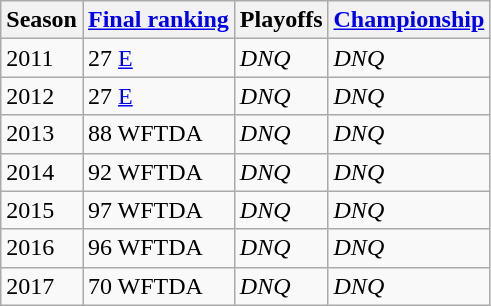<table class="wikitable sortable">
<tr>
<th>Season</th>
<th><a href='#'>Final ranking</a></th>
<th>Playoffs</th>
<th><a href='#'>Championship</a></th>
</tr>
<tr>
<td>2011</td>
<td>27 <a href='#'>E</a></td>
<td><em>DNQ</em></td>
<td><em>DNQ</em></td>
</tr>
<tr>
<td>2012</td>
<td>27 <a href='#'>E</a></td>
<td><em>DNQ</em></td>
<td><em>DNQ</em></td>
</tr>
<tr>
<td>2013</td>
<td>88 WFTDA</td>
<td><em>DNQ</em></td>
<td><em>DNQ</em></td>
</tr>
<tr>
<td>2014</td>
<td>92 WFTDA</td>
<td><em>DNQ</em></td>
<td><em>DNQ</em></td>
</tr>
<tr>
<td>2015</td>
<td>97 WFTDA</td>
<td><em>DNQ</em></td>
<td><em>DNQ</em></td>
</tr>
<tr>
<td>2016</td>
<td>96 WFTDA</td>
<td><em>DNQ</em></td>
<td><em>DNQ</em></td>
</tr>
<tr>
<td>2017</td>
<td>70 WFTDA</td>
<td><em>DNQ</em></td>
<td><em>DNQ</em></td>
</tr>
</table>
